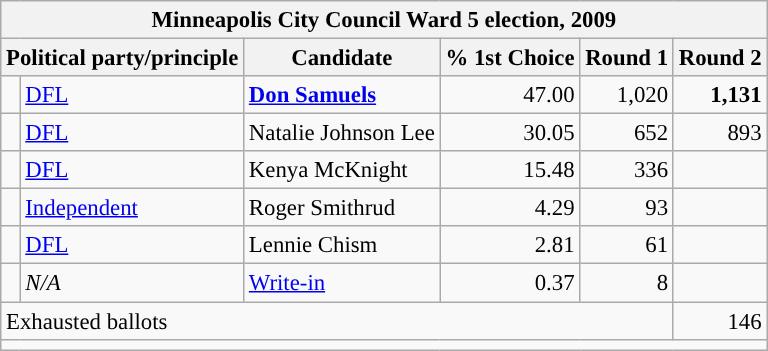<table class="wikitable" style="font-size:95%">
<tr>
<th colspan="6">Minneapolis City Council Ward 5 election, 2009</th>
</tr>
<tr>
<th colspan="2">Political party/principle</th>
<th>Candidate</th>
<th>% 1st Choice</th>
<th>Round 1</th>
<th>Round 2</th>
</tr>
<tr>
<td style="background-color:"></td>
<td><a href='#'>DFL</a></td>
<td><strong><a href='#'>Don Samuels</a></strong></td>
<td align="right">47.00</td>
<td align="right">1,020</td>
<td align="right"><strong>1,131</strong></td>
</tr>
<tr>
<td style="background-color:"></td>
<td><a href='#'>DFL</a></td>
<td>Natalie Johnson Lee</td>
<td align="right">30.05</td>
<td align="right">652</td>
<td align="right">893</td>
</tr>
<tr>
<td style="background-color:"></td>
<td><a href='#'>DFL</a></td>
<td>Kenya McKnight</td>
<td align="right">15.48</td>
<td align="right">336</td>
<td align="right"></td>
</tr>
<tr>
<td style="background-color:"></td>
<td><a href='#'>Independent</a></td>
<td>Roger Smithrud</td>
<td align="right">4.29</td>
<td align="right">93</td>
<td align="right"></td>
</tr>
<tr>
<td style="background-color:"></td>
<td><a href='#'>DFL</a></td>
<td>Lennie Chism</td>
<td align="right">2.81</td>
<td align="right">61</td>
<td align="right"></td>
</tr>
<tr>
<td style="background-color:"></td>
<td><em>N/A</em></td>
<td><a href='#'>Write-in</a></td>
<td align="right">0.37</td>
<td align="right">8</td>
<td align="right"></td>
</tr>
<tr>
<td colspan="5">Exhausted ballots</td>
<td align="right">146</td>
</tr>
<tr>
<td colspan="6"></td>
</tr>
</table>
